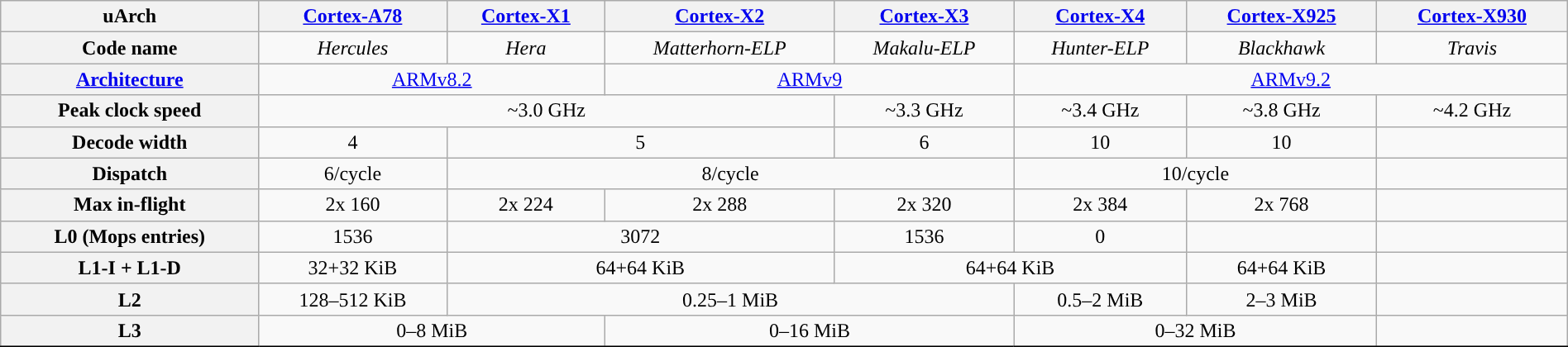<table class="wikitable sortable" cellpadding="3px" style="border: 1px solid black; border-spacing: 0px; width: 100%; text-align:center;">
<tr>
<th>uArch</th>
<th><a href='#'>Cortex-A78</a></th>
<th><a href='#'>Cortex-X1</a></th>
<th><a href='#'>Cortex-X2</a></th>
<th><a href='#'>Cortex-X3</a></th>
<th><a href='#'>Cortex-X4</a></th>
<th><a href='#'>Cortex-X925</a></th>
<th><a href='#'>Cortex-X930</a></th>
</tr>
<tr>
<th>Code name</th>
<td><em>Hercules</em></td>
<td><em>Hera</em></td>
<td><em>Matterhorn-ELP</em></td>
<td><em>Makalu-ELP</em></td>
<td><em>Hunter-ELP</em></td>
<td><em>Blackhawk</em></td>
<td><em>Travis</em></td>
</tr>
<tr>
<th><a href='#'>Architecture</a></th>
<td colspan="2"><a href='#'>ARMv8.2</a></td>
<td colspan="2"><a href='#'>ARMv9</a></td>
<td colspan="3"><a href='#'>ARMv9.2</a></td>
</tr>
<tr>
<th>Peak clock speed</th>
<td colspan="3">~3.0 GHz</td>
<td>~3.3 GHz</td>
<td>~3.4 GHz</td>
<td>~3.8 GHz</td>
<td>~4.2 GHz</td>
</tr>
<tr>
<th>Decode width</th>
<td>4</td>
<td colspan="2">5</td>
<td>6</td>
<td>10</td>
<td>10</td>
<td></td>
</tr>
<tr>
<th>Dispatch</th>
<td>6/cycle</td>
<td colspan="3">8/cycle</td>
<td colspan="2">10/cycle</td>
<td></td>
</tr>
<tr>
<th>Max in-flight</th>
<td>2x 160</td>
<td>2x 224</td>
<td>2x 288</td>
<td>2x 320</td>
<td>2x 384</td>
<td>2x 768</td>
<td></td>
</tr>
<tr>
<th>L0 (Mops entries)</th>
<td>1536</td>
<td colspan="2">3072</td>
<td>1536</td>
<td>0</td>
<td></td>
<td></td>
</tr>
<tr>
<th>L1-I + L1-D</th>
<td>32+32 KiB</td>
<td colspan="2">64+64 KiB</td>
<td colspan="2">64+64 KiB</td>
<td>64+64 KiB</td>
<td></td>
</tr>
<tr>
<th>L2</th>
<td>128–512 KiB</td>
<td colspan="3">0.25–1 MiB</td>
<td>0.5–2 MiB</td>
<td>2–3 MiB</td>
<td></td>
</tr>
<tr>
<th>L3</th>
<td colspan="2">0–8 MiB</td>
<td colspan="2">0–16 MiB</td>
<td colspan="2">0–32 MiB</td>
<td></td>
</tr>
<tr>
</tr>
</table>
